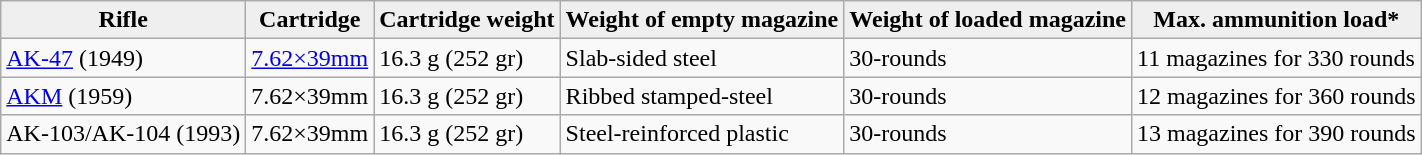<table class="wikitable">
<tr>
<th style="background:#efefef;">Rifle</th>
<th style="background:#efefef;">Cartridge</th>
<th style="background:#efefef;">Cartridge weight</th>
<th style="background:#efefef;">Weight of empty magazine</th>
<th style="background:#efefef;">Weight of loaded magazine</th>
<th style="background:#efefef;">Max.  ammunition load*</th>
</tr>
<tr>
<td><a href='#'>AK-47</a> (1949)</td>
<td><a href='#'>7.62×39mm</a></td>
<td>16.3 g (252 gr)</td>
<td>Slab-sided steel<br></td>
<td>30-rounds<br></td>
<td>11 magazines for 330 rounds<br></td>
</tr>
<tr>
<td><a href='#'>AKM</a> (1959)</td>
<td>7.62×39mm</td>
<td>16.3 g (252 gr)</td>
<td>Ribbed stamped-steel<br></td>
<td>30-rounds<br></td>
<td>12 magazines for 360 rounds<br></td>
</tr>
<tr>
<td>AK-103/AK-104 (1993)</td>
<td>7.62×39mm</td>
<td>16.3 g (252 gr)</td>
<td>Steel-reinforced plastic<br></td>
<td>30-rounds<br></td>
<td>13 magazines for 390 rounds<br></td>
</tr>
</table>
